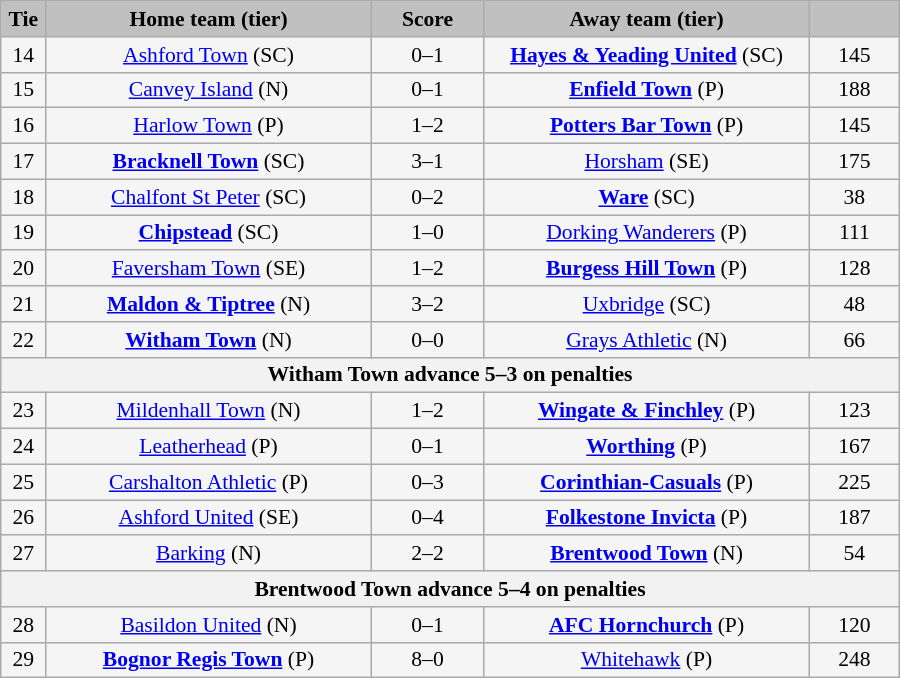<table class="wikitable" style="width: 600px; background:WhiteSmoke; text-align:center; font-size:90%">
<tr>
<td scope="col" style="width:  5.00%; background:silver;"><strong>Tie</strong></td>
<td scope="col" style="width: 36.25%; background:silver;"><strong>Home team (tier)</strong></td>
<td scope="col" style="width: 12.50%; background:silver;"><strong>Score</strong></td>
<td scope="col" style="width: 36.25%; background:silver;"><strong>Away team (tier)</strong></td>
<td scope="col" style="width: 10.00%; background:silver;"><strong></strong></td>
</tr>
<tr>
<td>14</td>
<td><a href='#'>Ashford Town</a> (SC)</td>
<td>0–1</td>
<td><strong><a href='#'>Hayes & Yeading United</a></strong> (SC)</td>
<td>145</td>
</tr>
<tr>
<td>15</td>
<td><a href='#'>Canvey Island</a> (N)</td>
<td>0–1</td>
<td><strong><a href='#'>Enfield Town</a></strong> (P)</td>
<td>188</td>
</tr>
<tr>
<td>16</td>
<td><a href='#'>Harlow Town</a> (P)</td>
<td>1–2</td>
<td><strong><a href='#'>Potters Bar Town</a></strong> (P)</td>
<td>145</td>
</tr>
<tr>
<td>17</td>
<td><strong><a href='#'>Bracknell Town</a></strong> (SC)</td>
<td>3–1</td>
<td><a href='#'>Horsham</a> (SE)</td>
<td>175</td>
</tr>
<tr>
<td>18</td>
<td><a href='#'>Chalfont St Peter</a> (SC)</td>
<td>0–2</td>
<td><strong><a href='#'>Ware</a></strong> (SC)</td>
<td>38</td>
</tr>
<tr>
<td>19</td>
<td><strong><a href='#'>Chipstead</a></strong> (SC)</td>
<td>1–0</td>
<td><a href='#'>Dorking Wanderers</a> (P)</td>
<td>111</td>
</tr>
<tr>
<td>20</td>
<td><a href='#'>Faversham Town</a> (SE)</td>
<td>1–2</td>
<td><strong><a href='#'>Burgess Hill Town</a></strong> (P)</td>
<td>128</td>
</tr>
<tr>
<td>21</td>
<td><strong><a href='#'>Maldon & Tiptree</a></strong> (N)</td>
<td>3–2</td>
<td><a href='#'>Uxbridge</a> (SC)</td>
<td>48</td>
</tr>
<tr>
<td>22</td>
<td><strong><a href='#'>Witham Town</a></strong> (N)</td>
<td>0–0</td>
<td><a href='#'>Grays Athletic</a> (N)</td>
<td>66</td>
</tr>
<tr>
<th colspan="5">Witham Town advance 5–3 on penalties</th>
</tr>
<tr>
<td>23</td>
<td><a href='#'>Mildenhall Town</a> (N)</td>
<td>1–2</td>
<td><strong><a href='#'>Wingate & Finchley</a></strong> (P)</td>
<td>123</td>
</tr>
<tr>
<td>24</td>
<td><a href='#'>Leatherhead</a> (P)</td>
<td>0–1</td>
<td><strong><a href='#'>Worthing</a></strong> (P)</td>
<td>167</td>
</tr>
<tr>
<td>25</td>
<td><a href='#'>Carshalton Athletic</a> (P)</td>
<td>0–3</td>
<td><strong><a href='#'>Corinthian-Casuals</a></strong> (P)</td>
<td>225</td>
</tr>
<tr>
<td>26</td>
<td><a href='#'>Ashford United</a> (SE)</td>
<td>0–4</td>
<td><strong><a href='#'>Folkestone Invicta</a></strong> (P)</td>
<td>187</td>
</tr>
<tr>
<td>27</td>
<td><a href='#'>Barking</a> (N)</td>
<td>2–2</td>
<td><strong><a href='#'>Brentwood Town</a></strong> (N)</td>
<td>54</td>
</tr>
<tr>
<th colspan="5">Brentwood Town advance 5–4 on penalties</th>
</tr>
<tr>
<td>28</td>
<td><a href='#'>Basildon United</a> (N)</td>
<td>0–1</td>
<td><strong><a href='#'>AFC Hornchurch</a></strong> (P)</td>
<td>120</td>
</tr>
<tr>
<td>29</td>
<td><strong><a href='#'>Bognor Regis Town</a></strong> (P)</td>
<td>8–0</td>
<td><a href='#'>Whitehawk</a> (P)</td>
<td>248</td>
</tr>
</table>
